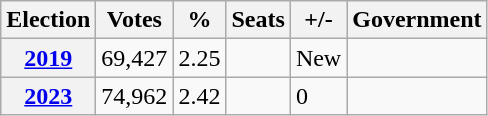<table class=wikitable>
<tr>
<th>Election</th>
<th>Votes</th>
<th>%</th>
<th>Seats</th>
<th>+/-</th>
<th>Government</th>
</tr>
<tr>
<th><a href='#'>2019</a></th>
<td>69,427</td>
<td>2.25</td>
<td></td>
<td>New</td>
<td></td>
</tr>
<tr>
<th><a href='#'>2023</a></th>
<td>74,962</td>
<td>2.42</td>
<td></td>
<td> 0</td>
<td></td>
</tr>
</table>
